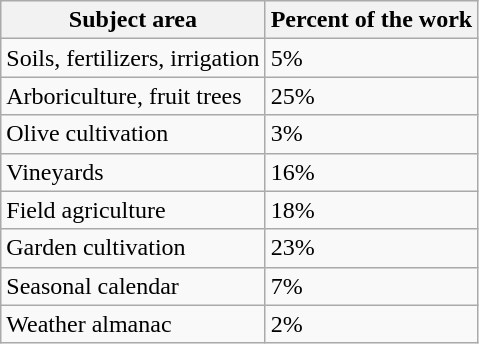<table class="wikitable floatright">
<tr>
<th>Subject area</th>
<th>Percent of the work</th>
</tr>
<tr>
<td>Soils, fertilizers, irrigation</td>
<td>5%</td>
</tr>
<tr>
<td>Arboriculture, fruit trees</td>
<td>25%</td>
</tr>
<tr>
<td>Olive cultivation</td>
<td>3%</td>
</tr>
<tr>
<td>Vineyards</td>
<td>16%</td>
</tr>
<tr>
<td>Field agriculture</td>
<td>18%</td>
</tr>
<tr>
<td>Garden cultivation</td>
<td>23%</td>
</tr>
<tr>
<td>Seasonal calendar</td>
<td>7%</td>
</tr>
<tr>
<td>Weather almanac</td>
<td>2%</td>
</tr>
</table>
